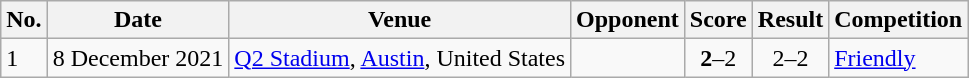<table class="wikitable">
<tr>
<th>No.</th>
<th>Date</th>
<th>Venue</th>
<th>Opponent</th>
<th>Score</th>
<th>Result</th>
<th>Competition</th>
</tr>
<tr>
<td>1</td>
<td>8 December 2021</td>
<td><a href='#'>Q2 Stadium</a>, <a href='#'>Austin</a>, United States</td>
<td></td>
<td align=center><strong>2</strong>–2</td>
<td align=center>2–2</td>
<td><a href='#'>Friendly</a></td>
</tr>
</table>
